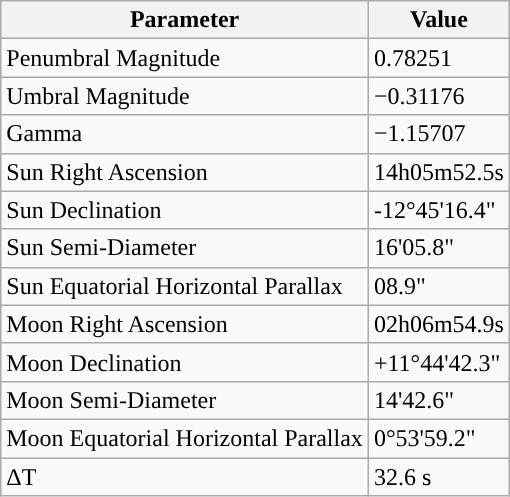<table class="wikitable">
<tr>
<th>Parameter</th>
<th>Value</th>
</tr>
<tr>
<td>Penumbral Magnitude</td>
<td>0.78251</td>
</tr>
<tr>
<td>Umbral Magnitude</td>
<td>−0.31176</td>
</tr>
<tr>
<td>Gamma</td>
<td>−1.15707</td>
</tr>
<tr>
<td>Sun Right Ascension</td>
<td>14h05m52.5s</td>
</tr>
<tr>
<td>Sun Declination</td>
<td>-12°45'16.4"</td>
</tr>
<tr>
<td>Sun Semi-Diameter</td>
<td>16'05.8"</td>
</tr>
<tr>
<td>Sun Equatorial Horizontal Parallax</td>
<td>08.9"</td>
</tr>
<tr>
<td>Moon Right Ascension</td>
<td>02h06m54.9s</td>
</tr>
<tr>
<td>Moon Declination</td>
<td>+11°44'42.3"</td>
</tr>
<tr>
<td>Moon Semi-Diameter</td>
<td>14'42.6"</td>
</tr>
<tr>
<td>Moon Equatorial Horizontal Parallax</td>
<td>0°53'59.2"</td>
</tr>
<tr>
<td>ΔT</td>
<td>32.6 s</td>
</tr>
</table>
